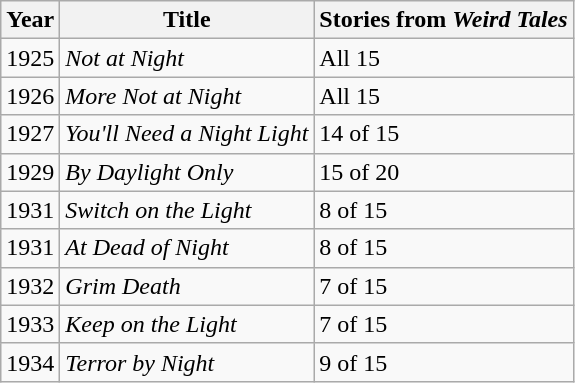<table class="wikitable">
<tr>
<th>Year</th>
<th>Title</th>
<th>Stories from <em>Weird Tales</em></th>
</tr>
<tr>
<td>1925</td>
<td><em>Not at Night</em></td>
<td>All 15</td>
</tr>
<tr>
<td>1926</td>
<td><em>More Not at Night</em></td>
<td>All 15</td>
</tr>
<tr>
<td>1927</td>
<td><em>You'll Need a Night Light</em></td>
<td>14 of 15</td>
</tr>
<tr>
<td>1929</td>
<td><em>By Daylight Only</em></td>
<td>15 of 20</td>
</tr>
<tr>
<td>1931</td>
<td><em>Switch on the Light</em></td>
<td>8 of 15</td>
</tr>
<tr>
<td>1931</td>
<td><em>At Dead of Night</em></td>
<td>8 of 15</td>
</tr>
<tr>
<td>1932</td>
<td><em>Grim Death</em></td>
<td>7 of 15</td>
</tr>
<tr>
<td>1933</td>
<td><em>Keep on the Light</em></td>
<td>7 of 15</td>
</tr>
<tr>
<td>1934</td>
<td><em>Terror by Night</em></td>
<td>9 of 15</td>
</tr>
</table>
